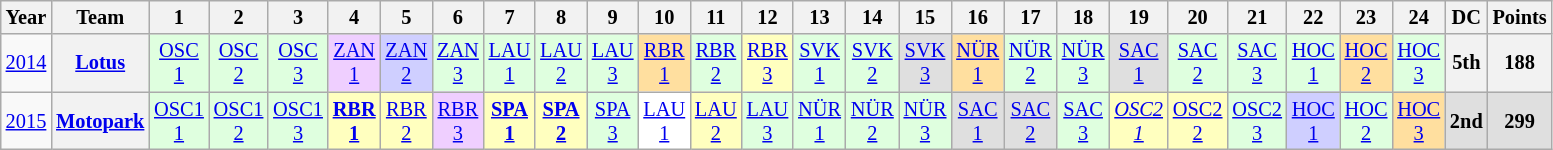<table class="wikitable" style="text-align:center; font-size:85%">
<tr>
<th>Year</th>
<th>Team</th>
<th>1</th>
<th>2</th>
<th>3</th>
<th>4</th>
<th>5</th>
<th>6</th>
<th>7</th>
<th>8</th>
<th>9</th>
<th>10</th>
<th>11</th>
<th>12</th>
<th>13</th>
<th>14</th>
<th>15</th>
<th>16</th>
<th>17</th>
<th>18</th>
<th>19</th>
<th>20</th>
<th>21</th>
<th>22</th>
<th>23</th>
<th>24</th>
<th>DC</th>
<th>Points</th>
</tr>
<tr>
<td><a href='#'>2014</a></td>
<th nowrap><a href='#'>Lotus</a></th>
<td style="background:#DFFFDF;"><a href='#'>OSC<br>1</a><br></td>
<td style="background:#DFFFDF;"><a href='#'>OSC<br>2</a><br></td>
<td style="background:#DFFFDF;"><a href='#'>OSC<br>3</a><br></td>
<td style="background:#EFCFFF;"><a href='#'>ZAN<br>1</a><br></td>
<td style="background:#CFCFFF;"><a href='#'>ZAN<br>2</a><br></td>
<td style="background:#DFFFDF;"><a href='#'>ZAN<br>3</a><br></td>
<td style="background:#DFFFDF;"><a href='#'>LAU<br>1</a><br></td>
<td style="background:#DFFFDF;"><a href='#'>LAU<br>2</a><br></td>
<td style="background:#DFFFDF;"><a href='#'>LAU<br>3</a><br></td>
<td style="background:#FFDF9F;"><a href='#'>RBR<br>1</a><br></td>
<td style="background:#DFFFDF;"><a href='#'>RBR<br>2</a><br></td>
<td style="background:#FFFFBF;"><a href='#'>RBR<br>3</a><br></td>
<td style="background:#DFFFDF;"><a href='#'>SVK<br>1</a><br></td>
<td style="background:#DFFFDF;"><a href='#'>SVK<br>2</a><br></td>
<td style="background:#DFDFDF;"><a href='#'>SVK<br>3</a><br></td>
<td style="background:#FFDF9F;"><a href='#'>NÜR<br>1</a><br></td>
<td style="background:#DFFFDF;"><a href='#'>NÜR<br>2</a><br></td>
<td style="background:#DFFFDF;"><a href='#'>NÜR<br>3</a><br></td>
<td style="background:#DFDFDF;"><a href='#'>SAC<br>1</a><br></td>
<td style="background:#DFFFDF;"><a href='#'>SAC<br>2</a><br></td>
<td style="background:#DFFFDF;"><a href='#'>SAC<br>3</a><br></td>
<td style="background:#DFFFDF;"><a href='#'>HOC<br>1</a><br></td>
<td style="background:#FFDF9F;"><a href='#'>HOC<br>2</a><br></td>
<td style="background:#DFFFDF;"><a href='#'>HOC<br>3</a><br></td>
<th>5th</th>
<th>188</th>
</tr>
<tr>
<td><a href='#'>2015</a></td>
<th nowrap><a href='#'>Motopark</a></th>
<td style="background:#DFFFDF;"><a href='#'>OSC1<br>1</a><br></td>
<td style="background:#DFFFDF;"><a href='#'>OSC1<br>2</a><br></td>
<td style="background:#DFFFDF;"><a href='#'>OSC1<br>3</a><br></td>
<td style="background:#FFFFBF;"><strong><a href='#'>RBR<br>1</a></strong><br></td>
<td style="background:#FFFFBF;"><a href='#'>RBR<br>2</a><br></td>
<td style="background:#EFCFFF;"><a href='#'>RBR<br>3</a><br></td>
<td style="background:#FFFFBF;"><strong><a href='#'>SPA<br>1</a></strong><br></td>
<td style="background:#FFFFBF;"><strong><a href='#'>SPA<br>2</a></strong><br></td>
<td style="background:#DFFFDF;"><a href='#'>SPA<br>3</a><br></td>
<td style="background:#FFFFFF;"><a href='#'>LAU<br>1</a><br></td>
<td style="background:#FFFFBF;"><a href='#'>LAU<br>2</a><br></td>
<td style="background:#DFFFDF;"><a href='#'>LAU<br>3</a><br></td>
<td style="background:#DFFFDF;"><a href='#'>NÜR<br>1</a><br></td>
<td style="background:#DFFFDF;"><a href='#'>NÜR<br>2</a><br></td>
<td style="background:#DFFFDF;"><a href='#'>NÜR<br>3</a><br></td>
<td style="background:#DFDFDF;"><a href='#'>SAC<br>1</a><br></td>
<td style="background:#DFDFDF;"><a href='#'>SAC<br>2</a><br></td>
<td style="background:#DFFFDF;"><a href='#'>SAC<br>3</a><br></td>
<td style="background:#FFFFBF;"><em><a href='#'>OSC2<br>1</a></em><br></td>
<td style="background:#FFFFBF;"><a href='#'>OSC2<br>2</a><br></td>
<td style="background:#DFFFDF;"><a href='#'>OSC2<br>3</a><br></td>
<td style="background:#CFCFFF;"><a href='#'>HOC<br>1</a><br></td>
<td style="background:#DFFFDF;"><a href='#'>HOC<br>2</a><br></td>
<td style="background:#FFDF9F;"><a href='#'>HOC<br>3</a><br></td>
<th style="background:#DFDFDF;">2nd</th>
<th style="background:#DFDFDF;">299</th>
</tr>
</table>
